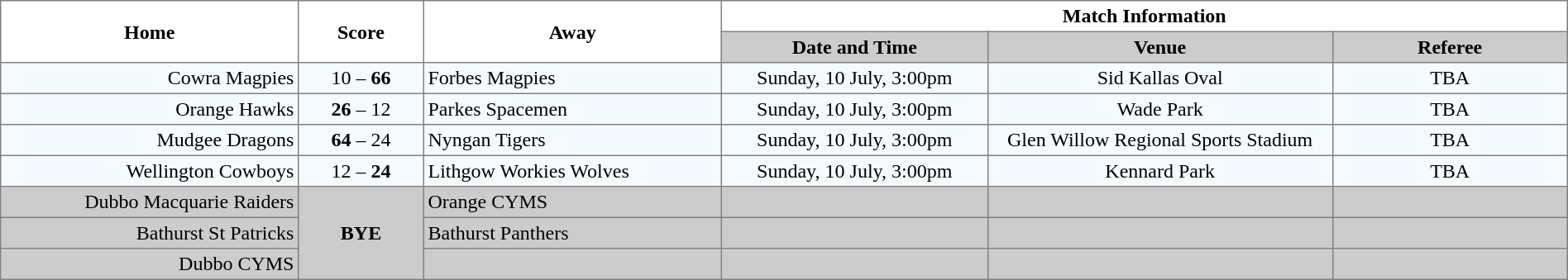<table border="1" cellpadding="3" cellspacing="0" width="100%" style="border-collapse:collapse;  text-align:center;">
<tr>
<th rowspan="2" width="19%">Home</th>
<th rowspan="2" width="8%">Score</th>
<th rowspan="2" width="19%">Away</th>
<th colspan="3">Match Information</th>
</tr>
<tr style="background:#CCCCCC">
<th width="17%">Date and Time</th>
<th width="22%">Venue</th>
<th width="50%">Referee</th>
</tr>
<tr style="text-align:center; background:#f5faff;">
<td align="right">Cowra Magpies </td>
<td>10 – <strong>66</strong></td>
<td align="left"> Forbes Magpies</td>
<td>Sunday, 10 July, 3:00pm</td>
<td>Sid Kallas Oval</td>
<td>TBA</td>
</tr>
<tr style="text-align:center; background:#f5faff;">
<td align="right">Orange Hawks </td>
<td><strong>26</strong> – 12</td>
<td align="left"> Parkes Spacemen</td>
<td>Sunday, 10 July, 3:00pm</td>
<td>Wade Park</td>
<td>TBA</td>
</tr>
<tr style="text-align:center; background:#f5faff;">
<td align="right">Mudgee Dragons </td>
<td><strong>64</strong> – 24</td>
<td align="left"> Nyngan Tigers</td>
<td>Sunday, 10 July, 3:00pm</td>
<td>Glen Willow Regional Sports Stadium</td>
<td>TBA</td>
</tr>
<tr style="text-align:center; background:#f5faff;">
<td align="right">Wellington Cowboys </td>
<td>12 – <strong>24</strong></td>
<td align="left"> Lithgow Workies Wolves</td>
<td>Sunday, 10 July, 3:00pm</td>
<td>Kennard Park</td>
<td>TBA</td>
</tr>
<tr style="text-align:center; background:#CCCCCC;">
<td align="right">Dubbo Macquarie Raiders </td>
<td rowspan="3"><strong>BYE</strong></td>
<td align="left"> Orange CYMS</td>
<td></td>
<td></td>
<td></td>
</tr>
<tr style="text-align:center; background:#CCCCCC;">
<td align="right">Bathurst St Patricks </td>
<td align="left"> Bathurst Panthers</td>
<td></td>
<td></td>
<td></td>
</tr>
<tr style="text-align:center; background:#CCCCCC;">
<td align="right">Dubbo CYMS </td>
<td align="left"></td>
<td></td>
<td></td>
<td></td>
</tr>
</table>
